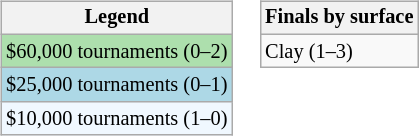<table>
<tr valign=top>
<td><br><table class="wikitable" style="font-size:85%;">
<tr>
<th>Legend</th>
</tr>
<tr style="background:#addfad;">
<td>$60,000 tournaments (0–2)</td>
</tr>
<tr style="background:lightblue;">
<td>$25,000 tournaments (0–1)</td>
</tr>
<tr style="background:#f0f8ff;">
<td>$10,000 tournaments (1–0)</td>
</tr>
</table>
</td>
<td><br><table class="wikitable" style="font-size:85%;">
<tr>
<th>Finals by surface</th>
</tr>
<tr>
<td>Clay (1–3)</td>
</tr>
</table>
</td>
</tr>
</table>
